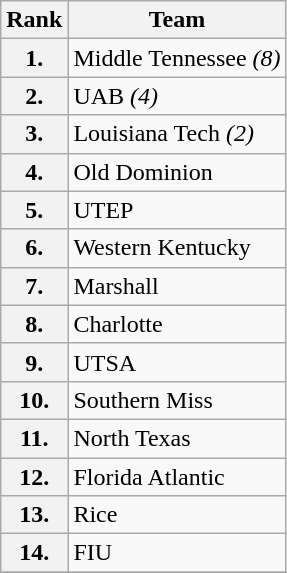<table class="wikitable">
<tr>
<th>Rank</th>
<th>Team</th>
</tr>
<tr>
<th>1.</th>
<td>Middle Tennessee <em>(8)</em></td>
</tr>
<tr>
<th>2.</th>
<td>UAB <em>(4)</em></td>
</tr>
<tr>
<th>3.</th>
<td>Louisiana Tech <em>(2)</em></td>
</tr>
<tr>
<th>4.</th>
<td>Old Dominion</td>
</tr>
<tr>
<th>5.</th>
<td>UTEP</td>
</tr>
<tr>
<th>6.</th>
<td>Western Kentucky</td>
</tr>
<tr>
<th>7.</th>
<td>Marshall</td>
</tr>
<tr>
<th>8.</th>
<td>Charlotte</td>
</tr>
<tr>
<th>9.</th>
<td>UTSA</td>
</tr>
<tr>
<th>10.</th>
<td>Southern Miss</td>
</tr>
<tr>
<th>11.</th>
<td>North Texas</td>
</tr>
<tr>
<th>12.</th>
<td>Florida Atlantic</td>
</tr>
<tr>
<th>13.</th>
<td>Rice</td>
</tr>
<tr>
<th>14.</th>
<td>FIU</td>
</tr>
<tr>
</tr>
</table>
